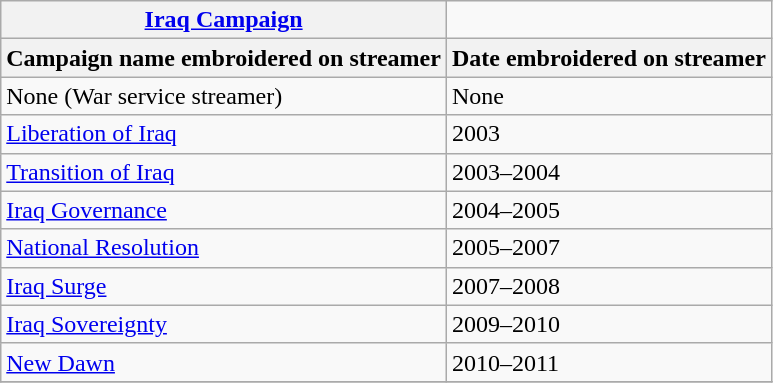<table class="wikitable">
<tr>
<th><a href='#'>Iraq Campaign</a></th>
<td colspan="2"></td>
</tr>
<tr>
<th>Campaign name embroidered on streamer</th>
<th>Date embroidered on streamer</th>
</tr>
<tr>
<td>None (War service streamer)</td>
<td>None</td>
</tr>
<tr>
<td><a href='#'>Liberation of Iraq</a></td>
<td>2003</td>
</tr>
<tr>
<td><a href='#'>Transition of Iraq</a></td>
<td>2003–2004</td>
</tr>
<tr>
<td><a href='#'>Iraq Governance</a></td>
<td>2004–2005</td>
</tr>
<tr>
<td><a href='#'>National Resolution</a></td>
<td>2005–2007</td>
</tr>
<tr>
<td><a href='#'>Iraq Surge</a></td>
<td>2007–2008</td>
</tr>
<tr>
<td><a href='#'>Iraq Sovereignty</a></td>
<td>2009–2010</td>
</tr>
<tr>
<td><a href='#'>New Dawn</a></td>
<td>2010–2011</td>
</tr>
<tr>
</tr>
</table>
